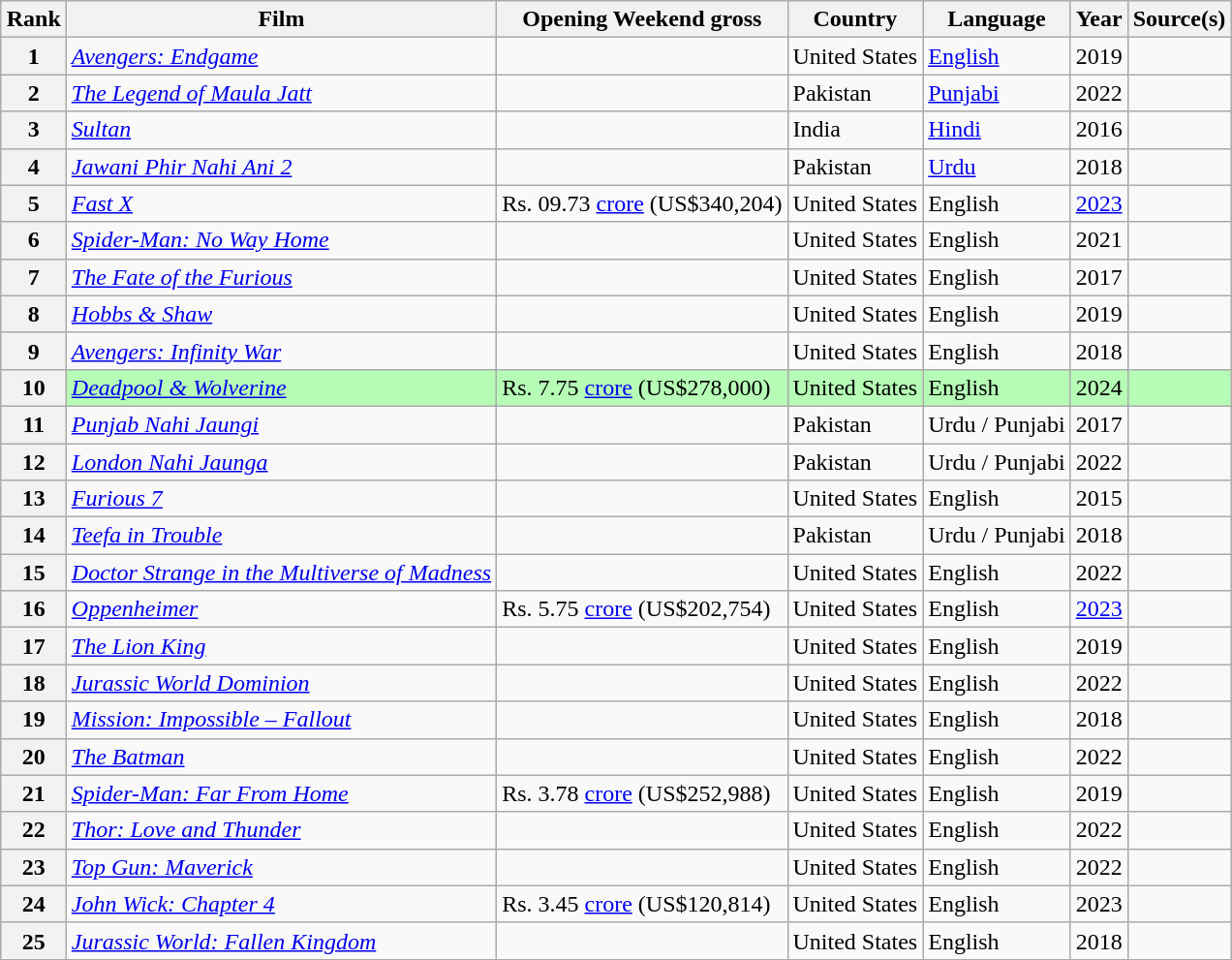<table class="wikitable sortable plainrowheaders" style="margin:auto; margin:auto;">
<tr>
<th scope="col">Rank</th>
<th scope="col">Film</th>
<th scope="col">Opening Weekend gross</th>
<th scope="col">Country</th>
<th scope="col">Language</th>
<th scope="col">Year</th>
<th class="unsortable">Source(s)</th>
</tr>
<tr>
<th>1</th>
<td><em><a href='#'>Avengers: Endgame</a></em></td>
<td></td>
<td>United States</td>
<td><a href='#'>English</a></td>
<td>2019</td>
<td></td>
</tr>
<tr>
<th>2</th>
<td><em><a href='#'>The Legend of Maula Jatt</a></em></td>
<td></td>
<td>Pakistan</td>
<td><a href='#'>Punjabi</a></td>
<td>2022</td>
<td></td>
</tr>
<tr>
<th>3</th>
<td><em><a href='#'>Sultan</a></em></td>
<td></td>
<td>India</td>
<td><a href='#'>Hindi</a></td>
<td>2016</td>
<td></td>
</tr>
<tr>
<th>4</th>
<td><em><a href='#'>Jawani Phir Nahi Ani 2</a></em></td>
<td></td>
<td>Pakistan</td>
<td><a href='#'>Urdu</a></td>
<td>2018</td>
<td></td>
</tr>
<tr>
<th>5</th>
<td><em><a href='#'>Fast X</a></em></td>
<td>Rs. 09.73 <a href='#'>crore</a> (US$340,204)</td>
<td>United States</td>
<td>English</td>
<td><a href='#'>2023</a></td>
<td></td>
</tr>
<tr>
<th>6</th>
<td><em><a href='#'>Spider-Man: No Way Home</a></em></td>
<td></td>
<td>United States</td>
<td>English</td>
<td>2021</td>
<td></td>
</tr>
<tr>
<th>7</th>
<td><em><a href='#'>The Fate of the Furious</a></em></td>
<td></td>
<td>United States</td>
<td>English</td>
<td>2017</td>
<td></td>
</tr>
<tr>
<th>8</th>
<td><em><a href='#'>Hobbs & Shaw</a></em></td>
<td></td>
<td>United States</td>
<td>English</td>
<td>2019</td>
<td></td>
</tr>
<tr>
<th>9</th>
<td><em><a href='#'>Avengers: Infinity War</a></em></td>
<td></td>
<td>United States</td>
<td>English</td>
<td>2018</td>
<td></td>
</tr>
<tr style="background:#b6fcb6;">
<th>10</th>
<td><em><a href='#'>Deadpool & Wolverine</a></em></td>
<td>Rs. 7.75 <a href='#'>crore</a> (US$278,000)</td>
<td>United States</td>
<td>English</td>
<td>2024</td>
<td></td>
</tr>
<tr>
<th>11</th>
<td><em><a href='#'>Punjab Nahi Jaungi</a></em></td>
<td></td>
<td>Pakistan</td>
<td>Urdu / Punjabi</td>
<td>2017</td>
<td></td>
</tr>
<tr>
<th>12</th>
<td><em><a href='#'>London Nahi Jaunga</a></em></td>
<td></td>
<td>Pakistan</td>
<td>Urdu / Punjabi</td>
<td>2022</td>
<td></td>
</tr>
<tr>
<th>13</th>
<td><em><a href='#'>Furious 7</a></em></td>
<td></td>
<td>United States</td>
<td>English</td>
<td>2015</td>
<td></td>
</tr>
<tr>
<th>14</th>
<td><em><a href='#'>Teefa in Trouble</a></em></td>
<td></td>
<td>Pakistan</td>
<td>Urdu / Punjabi</td>
<td>2018</td>
<td></td>
</tr>
<tr>
<th>15</th>
<td><em><a href='#'>Doctor Strange in the Multiverse of Madness</a></em></td>
<td></td>
<td>United States</td>
<td>English</td>
<td>2022</td>
<td></td>
</tr>
<tr>
<th>16</th>
<td><em><a href='#'>Oppenheimer</a></em></td>
<td>Rs. 5.75 <a href='#'>crore</a> (US$202,754)</td>
<td>United States</td>
<td>English</td>
<td><a href='#'>2023</a></td>
<td></td>
</tr>
<tr>
<th>17</th>
<td><em><a href='#'>The Lion King</a></em></td>
<td></td>
<td>United States</td>
<td>English</td>
<td>2019</td>
<td></td>
</tr>
<tr>
<th>18</th>
<td><em><a href='#'>Jurassic World Dominion</a></em></td>
<td></td>
<td>United States</td>
<td>English</td>
<td>2022</td>
<td></td>
</tr>
<tr>
<th>19</th>
<td><em><a href='#'>Mission: Impossible – Fallout</a></em></td>
<td></td>
<td>United States</td>
<td>English</td>
<td>2018</td>
<td></td>
</tr>
<tr>
<th>20</th>
<td><a href='#'><em>The Batman</em></a></td>
<td></td>
<td>United States</td>
<td>English</td>
<td>2022</td>
<td></td>
</tr>
<tr>
<th>21</th>
<td><em><a href='#'>Spider-Man: Far From Home</a></em></td>
<td>Rs. 3.78 <a href='#'>crore</a> (US$252,988)</td>
<td>United States</td>
<td>English</td>
<td>2019</td>
<td></td>
</tr>
<tr>
<th>22</th>
<td><em><a href='#'>Thor: Love and Thunder</a></em></td>
<td></td>
<td>United States</td>
<td>English</td>
<td>2022</td>
<td></td>
</tr>
<tr>
<th>23</th>
<td><em><a href='#'>Top Gun: Maverick</a></em></td>
<td></td>
<td>United States</td>
<td>English</td>
<td>2022</td>
<td></td>
</tr>
<tr>
<th>24</th>
<td><em><a href='#'>John Wick: Chapter 4</a></em></td>
<td>Rs. 3.45 <a href='#'>crore</a> (US$120,814)</td>
<td>United States</td>
<td>English</td>
<td>2023</td>
<td></td>
</tr>
<tr>
<th>25</th>
<td><em><a href='#'>Jurassic World: Fallen Kingdom</a></em></td>
<td></td>
<td>United States</td>
<td>English</td>
<td>2018</td>
<td></td>
</tr>
</table>
